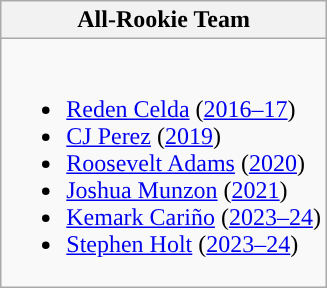<table class=wikitable>
<tr>
<th>All-Rookie Team</th>
</tr>
<tr>
<td valign="top"><br><ul><li><a href='#'>Reden Celda</a> (<a href='#'>2016–17</a>)</li><li><a href='#'>CJ Perez</a> (<a href='#'>2019</a>)</li><li><a href='#'>Roosevelt Adams</a> (<a href='#'>2020</a>)</li><li><a href='#'>Joshua Munzon</a> (<a href='#'>2021</a>)</li><li><a href='#'>Kemark Cariño</a> (<a href='#'>2023–24</a>)</li><li><a href='#'>Stephen Holt</a> (<a href='#'>2023–24</a>)</li></ul></td>
</tr>
</table>
